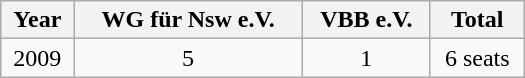<table class="wikitable" width="350">
<tr>
<th>Year</th>
<th>WG für Nsw e.V.</th>
<th>VBB e.V.</th>
<th>Total</th>
</tr>
<tr align="center">
<td>2009</td>
<td>5</td>
<td>1</td>
<td>6 seats</td>
</tr>
</table>
